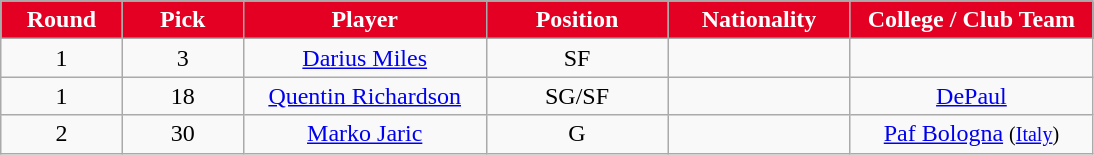<table class="wikitable sortable sortable">
<tr>
<th style="background:#E30022; color:white" width="10%">Round</th>
<th style="background:#E30022; color:white" width="10%">Pick</th>
<th style="background:#E30022; color:white" width="20%">Player</th>
<th style="background:#E30022; color:white" width="15%">Position</th>
<th style="background:#E30022; color:white" width="15%">Nationality</th>
<th style="background:#E30022; color:white" width="20%">College / Club Team</th>
</tr>
<tr style="text-align: center">
<td>1</td>
<td>3</td>
<td><a href='#'>Darius Miles</a></td>
<td>SF</td>
<td></td>
<td></td>
</tr>
<tr style="text-align: center">
<td>1</td>
<td>18</td>
<td><a href='#'>Quentin Richardson</a></td>
<td>SG/SF</td>
<td></td>
<td><a href='#'>DePaul</a></td>
</tr>
<tr style="text-align: center">
<td>2</td>
<td>30</td>
<td><a href='#'>Marko Jaric</a></td>
<td>G</td>
<td></td>
<td><a href='#'>Paf Bologna</a> <small>(<a href='#'>Italy</a>)</small></td>
</tr>
</table>
